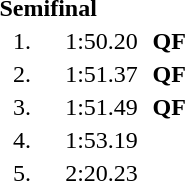<table style="text-align:center">
<tr>
<td colspan=4 align=left><strong>Semifinal</strong></td>
</tr>
<tr>
<td width=30>1.</td>
<td align=left></td>
<td width=60>1:50.20</td>
<td><strong>QF</strong></td>
</tr>
<tr>
<td>2.</td>
<td align=left></td>
<td>1:51.37</td>
<td><strong>QF</strong></td>
</tr>
<tr>
<td>3.</td>
<td align=left></td>
<td>1:51.49</td>
<td><strong>QF</strong></td>
</tr>
<tr>
<td>4.</td>
<td align=left></td>
<td>1:53.19</td>
<td></td>
</tr>
<tr>
<td>5.</td>
<td align=left></td>
<td>2:20.23</td>
<td></td>
</tr>
</table>
